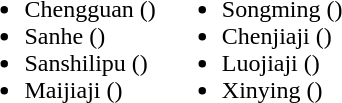<table>
<tr>
<td valign="top"><br><ul><li>Chengguan ()</li><li>Sanhe ()</li><li>Sanshilipu ()</li><li>Maijiaji ()</li></ul></td>
<td valign="top"><br><ul><li>Songming ()</li><li>Chenjiaji ()</li><li>Luojiaji ()</li><li>Xinying ()</li></ul></td>
</tr>
</table>
